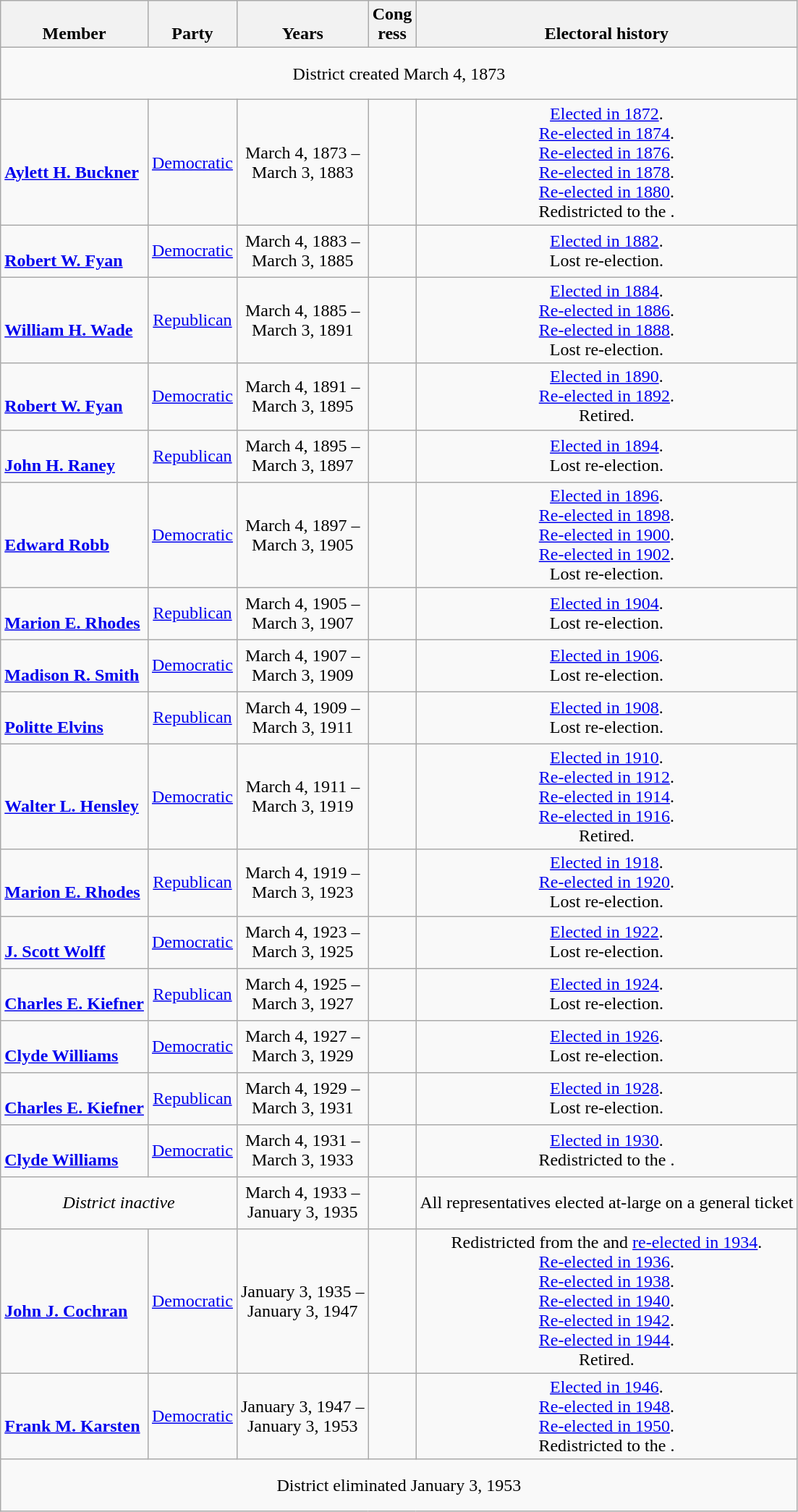<table class=wikitable style="text-align:center">
<tr valign=bottom>
<th>Member</th>
<th>Party</th>
<th>Years</th>
<th>Cong<br>ress</th>
<th>Electoral history</th>
</tr>
<tr style="height:3em">
<td colspan=5>District created March 4, 1873</td>
</tr>
<tr style="height:3em">
<td align=left><br><strong><a href='#'>Aylett H. Buckner</a></strong><br></td>
<td><a href='#'>Democratic</a></td>
<td nowrap>March 4, 1873 –<br>March 3, 1883</td>
<td></td>
<td><a href='#'>Elected in 1872</a>.<br><a href='#'>Re-elected in 1874</a>.<br><a href='#'>Re-elected in 1876</a>.<br><a href='#'>Re-elected in 1878</a>.<br><a href='#'>Re-elected in 1880</a>.<br>Redistricted to the .</td>
</tr>
<tr style="height:3em">
<td align=left><br><strong><a href='#'>Robert W. Fyan</a></strong><br></td>
<td><a href='#'>Democratic</a></td>
<td nowrap>March 4, 1883 –<br>March 3, 1885</td>
<td></td>
<td><a href='#'>Elected in 1882</a>.<br>Lost re-election.</td>
</tr>
<tr style="height:3em">
<td align=left><br><strong><a href='#'>William H. Wade</a></strong><br></td>
<td><a href='#'>Republican</a></td>
<td nowrap>March 4, 1885 –<br>March 3, 1891</td>
<td></td>
<td><a href='#'>Elected in 1884</a>.<br><a href='#'>Re-elected in 1886</a>.<br><a href='#'>Re-elected in 1888</a>.<br>Lost re-election.</td>
</tr>
<tr style="height:3em">
<td align=left><br><strong><a href='#'>Robert W. Fyan</a></strong><br></td>
<td><a href='#'>Democratic</a></td>
<td nowrap>March 4, 1891 –<br>March 3, 1895</td>
<td></td>
<td><a href='#'>Elected in 1890</a>.<br><a href='#'>Re-elected in 1892</a>.<br>Retired.</td>
</tr>
<tr style="height:3em">
<td align=left><br><strong><a href='#'>John H. Raney</a></strong><br></td>
<td><a href='#'>Republican</a></td>
<td nowrap>March 4, 1895 –<br>March 3, 1897</td>
<td></td>
<td><a href='#'>Elected in 1894</a>.<br>Lost re-election.</td>
</tr>
<tr style="height:3em">
<td align=left><br><strong><a href='#'>Edward Robb</a></strong><br></td>
<td><a href='#'>Democratic</a></td>
<td nowrap>March 4, 1897 –<br>March 3, 1905</td>
<td></td>
<td><a href='#'>Elected in 1896</a>.<br><a href='#'>Re-elected in 1898</a>.<br><a href='#'>Re-elected in 1900</a>.<br><a href='#'>Re-elected in 1902</a>.<br>Lost re-election.</td>
</tr>
<tr style="height:3em">
<td align=left><br><strong><a href='#'>Marion E. Rhodes</a></strong><br></td>
<td><a href='#'>Republican</a></td>
<td nowrap>March 4, 1905 –<br>March 3, 1907</td>
<td></td>
<td><a href='#'>Elected in 1904</a>.<br>Lost re-election.</td>
</tr>
<tr style="height:3em">
<td align=left><br><strong><a href='#'>Madison R. Smith</a></strong><br></td>
<td><a href='#'>Democratic</a></td>
<td nowrap>March 4, 1907 –<br>March 3, 1909</td>
<td></td>
<td><a href='#'>Elected in 1906</a>.<br>Lost re-election.</td>
</tr>
<tr style="height:3em">
<td align=left><br><strong><a href='#'>Politte Elvins</a></strong><br></td>
<td><a href='#'>Republican</a></td>
<td nowrap>March 4, 1909 –<br>March 3, 1911</td>
<td></td>
<td><a href='#'>Elected in 1908</a>.<br>Lost re-election.</td>
</tr>
<tr style="height:3em">
<td align=left><br><strong><a href='#'>Walter L. Hensley</a></strong><br></td>
<td><a href='#'>Democratic</a></td>
<td nowrap>March 4, 1911 –<br>March 3, 1919</td>
<td></td>
<td><a href='#'>Elected in 1910</a>.<br><a href='#'>Re-elected in 1912</a>.<br><a href='#'>Re-elected in 1914</a>.<br><a href='#'>Re-elected in 1916</a>.<br>Retired.</td>
</tr>
<tr style="height:3em">
<td align=left><br><strong><a href='#'>Marion E. Rhodes</a></strong><br></td>
<td><a href='#'>Republican</a></td>
<td nowrap>March 4, 1919 –<br>March 3, 1923</td>
<td></td>
<td><a href='#'>Elected in 1918</a>.<br><a href='#'>Re-elected in 1920</a>.<br>Lost re-election.</td>
</tr>
<tr style="height:3em">
<td align=left><br><strong><a href='#'>J. Scott Wolff</a></strong><br></td>
<td><a href='#'>Democratic</a></td>
<td nowrap>March 4, 1923 –<br>March 3, 1925</td>
<td></td>
<td><a href='#'>Elected in 1922</a>.<br>Lost re-election.</td>
</tr>
<tr style="height:3em">
<td align=left><br><strong><a href='#'>Charles E. Kiefner</a></strong><br></td>
<td><a href='#'>Republican</a></td>
<td nowrap>March 4, 1925 –<br>March 3, 1927</td>
<td></td>
<td><a href='#'>Elected in 1924</a>.<br>Lost re-election.</td>
</tr>
<tr style="height:3em">
<td align=left><br><strong><a href='#'>Clyde Williams</a></strong><br></td>
<td><a href='#'>Democratic</a></td>
<td nowrap>March 4, 1927 –<br>March 3, 1929</td>
<td></td>
<td><a href='#'>Elected in 1926</a>.<br>Lost re-election.</td>
</tr>
<tr style="height:3em">
<td align=left><br><strong><a href='#'>Charles E. Kiefner</a></strong><br></td>
<td><a href='#'>Republican</a></td>
<td nowrap>March 4, 1929 –<br>March 3, 1931</td>
<td></td>
<td><a href='#'>Elected in 1928</a>.<br>Lost re-election.</td>
</tr>
<tr style="height:3em">
<td align=left><br><strong><a href='#'>Clyde Williams</a></strong><br></td>
<td><a href='#'>Democratic</a></td>
<td nowrap>March 4, 1931 –<br>March 3, 1933</td>
<td></td>
<td><a href='#'>Elected in 1930</a>.<br>Redistricted to the .</td>
</tr>
<tr style="height:3em">
<td colspan=2><em>District inactive</em></td>
<td nowrap>March 4, 1933 –<br>January 3, 1935</td>
<td></td>
<td>All representatives elected at-large on a general ticket</td>
</tr>
<tr style="height:3em">
<td align=left><br><strong><a href='#'>John J. Cochran</a></strong><br></td>
<td><a href='#'>Democratic</a></td>
<td nowrap>January 3, 1935 –<br>January 3, 1947</td>
<td></td>
<td>Redistricted from the  and <a href='#'>re-elected in 1934</a>.<br><a href='#'>Re-elected in 1936</a>.<br><a href='#'>Re-elected in 1938</a>.<br><a href='#'>Re-elected in 1940</a>.<br><a href='#'>Re-elected in 1942</a>.<br><a href='#'>Re-elected in 1944</a>.<br>Retired.</td>
</tr>
<tr style="height:3em">
<td align=left><br><strong><a href='#'>Frank M. Karsten</a></strong><br></td>
<td><a href='#'>Democratic</a></td>
<td nowrap>January 3, 1947 –<br>January 3, 1953</td>
<td></td>
<td><a href='#'>Elected in 1946</a>.<br><a href='#'>Re-elected in 1948</a>.<br><a href='#'>Re-elected in 1950</a>.<br>Redistricted to the .</td>
</tr>
<tr style="height:3em">
<td colspan=5>District eliminated January 3, 1953</td>
</tr>
</table>
